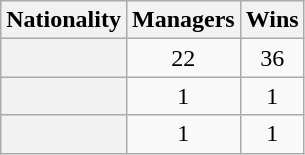<table class="wikitable sortable plainrowheaders" style=text-align:center>
<tr>
<th scope=col>Nationality</th>
<th scope=col>Managers</th>
<th scope=col>Wins</th>
</tr>
<tr>
<th scope=row></th>
<td>22</td>
<td>36</td>
</tr>
<tr>
<th scope=row></th>
<td>1</td>
<td>1</td>
</tr>
<tr>
<th scope=row></th>
<td>1</td>
<td>1</td>
</tr>
</table>
